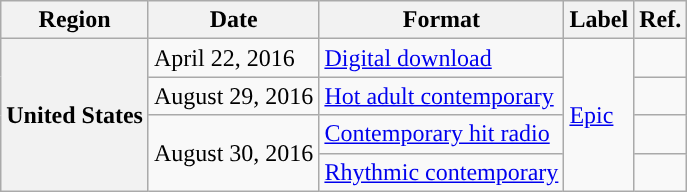<table class="wikitable sortable plainrowheaders">
<tr>
<th scope="col">Region</th>
<th scope="col">Date</th>
<th scope="col">Format</th>
<th scope="col">Label</th>
<th scope="col">Ref.</th>
</tr>
<tr>
<th scope="row" rowspan="4">United States</th>
<td>April 22, 2016</td>
<td><a href='#'>Digital download</a></td>
<td rowspan="4”"><a href='#'>Epic</a></td>
<td></td>
</tr>
<tr>
<td>August 29, 2016</td>
<td><a href='#'>Hot adult contemporary</a></td>
<td></td>
</tr>
<tr>
<td rowspan="2">August 30, 2016</td>
<td><a href='#'>Contemporary hit radio</a></td>
<td></td>
</tr>
<tr>
<td><a href='#'>Rhythmic contemporary</a></td>
<td></td>
</tr>
</table>
